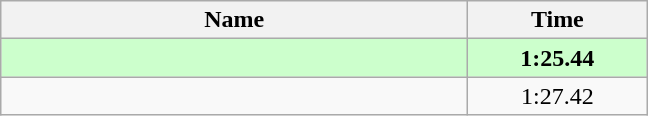<table class="wikitable" style="text-align:center;">
<tr>
<th style="width:19em">Name</th>
<th style="width:7em">Time</th>
</tr>
<tr bgcolor=ccffcc>
<td align=left><strong></strong></td>
<td><strong>1:25.44</strong></td>
</tr>
<tr>
<td align=left></td>
<td>1:27.42</td>
</tr>
</table>
